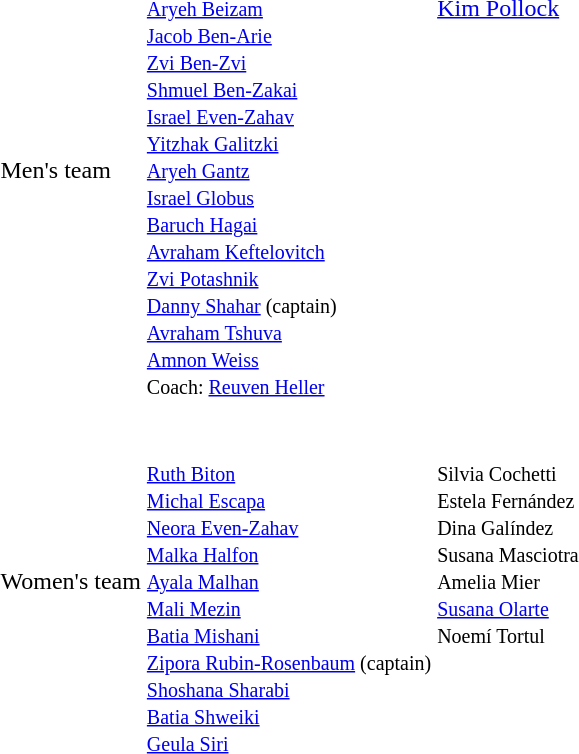<table>
<tr>
<td>Men's team<br></td>
<td valign="top"> <br><br><small><a href='#'>Aryeh Beizam</a> <br>
<a href='#'>Jacob Ben-Arie</a> <br>
<a href='#'>Zvi Ben-Zvi</a> <br>
<a href='#'>Shmuel Ben-Zakai</a> <br>
<a href='#'>Israel Even-Zahav</a> <br>
<a href='#'>Yitzhak Galitzki</a> <br>
<a href='#'>Aryeh Gantz</a> <br>
<a href='#'>Israel Globus</a> <br>
<a href='#'>Baruch Hagai</a> <br>
<a href='#'>Avraham Keftelovitch</a> <br>
<a href='#'>Zvi Potashnik</a> <br>
<a href='#'>Danny Shahar</a> (captain) <br>
<a href='#'>Avraham Tshuva</a> <br>
<a href='#'>Amnon Weiss</a> <br>
Coach: <a href='#'>Reuven Heller</a></small></td>
<td valign="top"> <br><br><a href='#'>Kim Pollock</a> <br></td>
<td valign="top"> <br></td>
</tr>
<tr>
<td>Women's team<br></td>
<td valign="top"> <br><br><small><a href='#'>Ruth Biton</a> <br>
<a href='#'>Michal Escapa</a> <br>
<a href='#'>Neora Even-Zahav</a> <br>
<a href='#'>Malka Halfon</a> <br>
<a href='#'>Ayala Malhan</a> <br>
<a href='#'>Mali Mezin</a> <br>
<a href='#'>Batia Mishani</a> <br>
<a href='#'>Zipora Rubin-Rosenbaum</a> (captain) <br>
<a href='#'>Shoshana Sharabi</a> <br>
<a href='#'>Batia Shweiki</a> <br>
<a href='#'>Geula Siri</a> </small></td>
<td valign="top"> <br><br><small>Silvia Cochetti<br>Estela Fernández<br>Dina Galíndez<br>Susana Masciotra<br>Amelia Mier<br><a href='#'>Susana Olarte</a><br>Noemí Tortul</small></td>
<td valign="top"> <br></td>
</tr>
</table>
